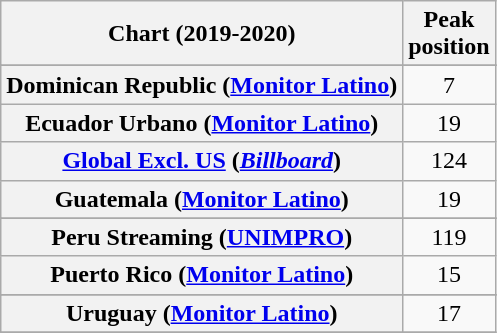<table class="wikitable sortable plainrowheaders" style="text-align:center">
<tr>
<th scope="col">Chart (2019-2020)</th>
<th scope="col">Peak<br>position</th>
</tr>
<tr>
</tr>
<tr>
<th scope="row">Dominican Republic (<a href='#'>Monitor Latino</a>)</th>
<td>7</td>
</tr>
<tr>
<th scope="row">Ecuador Urbano (<a href='#'>Monitor Latino</a>)</th>
<td>19</td>
</tr>
<tr>
<th scope="row"><a href='#'>Global Excl. US</a> (<em><a href='#'>Billboard</a></em>)</th>
<td>124</td>
</tr>
<tr>
<th scope="row">Guatemala (<a href='#'>Monitor Latino</a>)</th>
<td>19</td>
</tr>
<tr>
</tr>
<tr>
<th scope="row">Peru Streaming (<a href='#'>UNIMPRO</a>)</th>
<td>119</td>
</tr>
<tr>
<th scope="row">Puerto Rico (<a href='#'>Monitor Latino</a>)</th>
<td>15</td>
</tr>
<tr>
</tr>
<tr>
<th scope="row">Uruguay (<a href='#'>Monitor Latino</a>)</th>
<td>17</td>
</tr>
<tr>
</tr>
</table>
